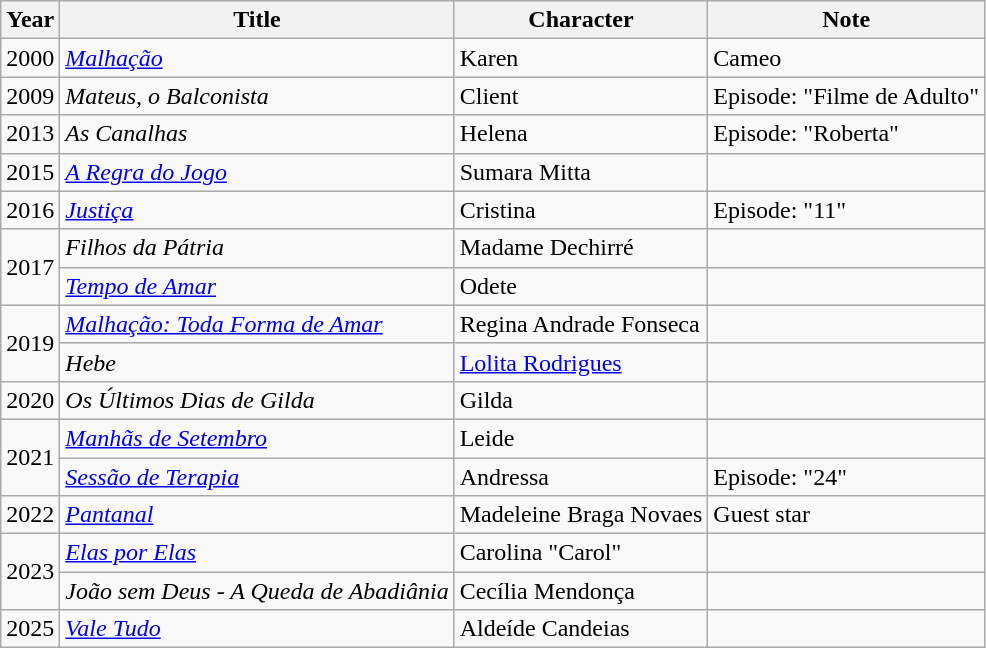<table class="wikitable">
<tr>
<th>Year</th>
<th>Title</th>
<th>Character</th>
<th>Note</th>
</tr>
<tr>
<td>2000</td>
<td><em><a href='#'>Malhação</a></em></td>
<td>Karen</td>
<td>Cameo</td>
</tr>
<tr>
<td>2009</td>
<td><em>Mateus, o Balconista</em></td>
<td>Client</td>
<td>Episode: "Filme de Adulto"</td>
</tr>
<tr>
<td>2013</td>
<td><em>As Canalhas</em></td>
<td>Helena</td>
<td>Episode: "Roberta"</td>
</tr>
<tr>
<td>2015</td>
<td><em><a href='#'>A Regra do Jogo</a></em></td>
<td>Sumara Mitta</td>
<td></td>
</tr>
<tr>
<td>2016</td>
<td><em><a href='#'>Justiça</a></em></td>
<td>Cristina</td>
<td>Episode: "11"</td>
</tr>
<tr>
<td rowspan="2">2017</td>
<td><em>Filhos da Pátria</em></td>
<td>Madame Dechirré</td>
<td></td>
</tr>
<tr>
<td><em><a href='#'>Tempo de Amar</a></em></td>
<td>Odete</td>
<td></td>
</tr>
<tr>
<td rowspan="2">2019</td>
<td><em><a href='#'>Malhação: Toda Forma de Amar</a></em></td>
<td>Regina Andrade Fonseca</td>
<td></td>
</tr>
<tr>
<td><em>Hebe</em></td>
<td><a href='#'>Lolita Rodrigues</a></td>
<td></td>
</tr>
<tr>
<td>2020</td>
<td><em>Os Últimos Dias de Gilda</em></td>
<td>Gilda</td>
<td></td>
</tr>
<tr>
<td rowspan="2">2021</td>
<td><em><a href='#'>Manhãs de Setembro</a></em></td>
<td>Leide</td>
<td></td>
</tr>
<tr>
<td><em><a href='#'>Sessão de Terapia</a></em></td>
<td>Andressa</td>
<td>Episode: "24"</td>
</tr>
<tr>
<td>2022</td>
<td><em><a href='#'>Pantanal</a></em></td>
<td>Madeleine Braga Novaes</td>
<td>Guest star</td>
</tr>
<tr>
<td rowspan="2">2023</td>
<td><em><a href='#'>Elas por Elas</a></em></td>
<td>Carolina "Carol"</td>
<td></td>
</tr>
<tr>
<td><em>João sem Deus - A Queda de Abadiânia</em></td>
<td>Cecília Mendonça</td>
<td></td>
</tr>
<tr>
<td>2025</td>
<td><em><a href='#'>Vale Tudo</a></em></td>
<td>Aldeíde Candeias</td>
<td></td>
</tr>
</table>
